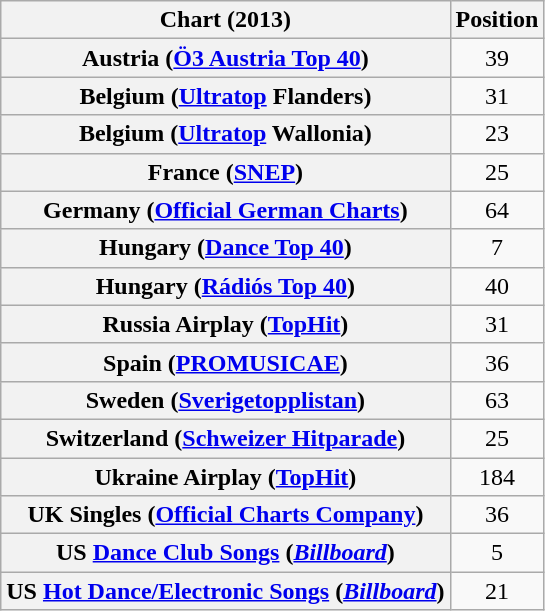<table class="wikitable sortable plainrowheaders" style="text-align:center">
<tr>
<th scope="col">Chart (2013)</th>
<th scope="col">Position</th>
</tr>
<tr>
<th scope="row">Austria (<a href='#'>Ö3 Austria Top 40</a>)</th>
<td style="text-align:center;">39</td>
</tr>
<tr>
<th scope="row">Belgium (<a href='#'>Ultratop</a> Flanders)</th>
<td style="text-align:center;">31</td>
</tr>
<tr>
<th scope="row">Belgium (<a href='#'>Ultratop</a> Wallonia)</th>
<td style="text-align:center;">23</td>
</tr>
<tr>
<th scope="row">France (<a href='#'>SNEP</a>)</th>
<td style="text-align:center;">25</td>
</tr>
<tr>
<th scope="row">Germany (<a href='#'>Official German Charts</a>)</th>
<td style="text-align:center;">64</td>
</tr>
<tr>
<th scope="row">Hungary (<a href='#'>Dance Top 40</a>)</th>
<td style="text-align:center;">7</td>
</tr>
<tr>
<th scope="row">Hungary (<a href='#'>Rádiós Top 40</a>)</th>
<td style="text-align:center;">40</td>
</tr>
<tr>
<th scope="row">Russia Airplay (<a href='#'>TopHit</a>)</th>
<td style="text-align:center;">31</td>
</tr>
<tr>
<th scope="row">Spain (<a href='#'>PROMUSICAE</a>)</th>
<td style="text-align:center;">36</td>
</tr>
<tr>
<th scope="row">Sweden (<a href='#'>Sverigetopplistan</a>)</th>
<td style="text-align:center;">63</td>
</tr>
<tr>
<th scope="row">Switzerland (<a href='#'>Schweizer Hitparade</a>)</th>
<td style="text-align:center;">25</td>
</tr>
<tr>
<th scope="row">Ukraine Airplay (<a href='#'>TopHit</a>)</th>
<td style="text-align:center;">184</td>
</tr>
<tr>
<th scope="row">UK Singles (<a href='#'>Official Charts Company</a>)</th>
<td style="text-align:center;">36</td>
</tr>
<tr>
<th scope="row">US <a href='#'>Dance Club Songs</a> (<em><a href='#'>Billboard</a></em>)</th>
<td>5</td>
</tr>
<tr>
<th scope="row">US <a href='#'>Hot Dance/Electronic Songs</a> (<em><a href='#'>Billboard</a></em>)</th>
<td>21</td>
</tr>
</table>
